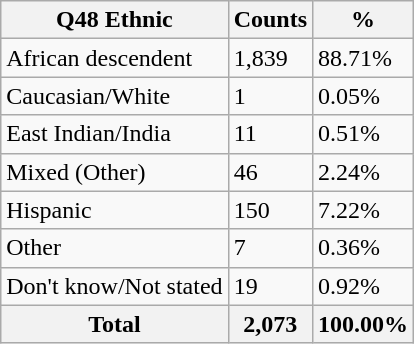<table class="wikitable sortable">
<tr>
<th>Q48 Ethnic</th>
<th>Counts</th>
<th>%</th>
</tr>
<tr>
<td>African descendent</td>
<td>1,839</td>
<td>88.71%</td>
</tr>
<tr>
<td>Caucasian/White</td>
<td>1</td>
<td>0.05%</td>
</tr>
<tr>
<td>East Indian/India</td>
<td>11</td>
<td>0.51%</td>
</tr>
<tr>
<td>Mixed (Other)</td>
<td>46</td>
<td>2.24%</td>
</tr>
<tr>
<td>Hispanic</td>
<td>150</td>
<td>7.22%</td>
</tr>
<tr>
<td>Other</td>
<td>7</td>
<td>0.36%</td>
</tr>
<tr>
<td>Don't know/Not stated</td>
<td>19</td>
<td>0.92%</td>
</tr>
<tr>
<th>Total</th>
<th>2,073</th>
<th>100.00%</th>
</tr>
</table>
